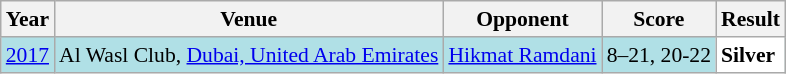<table class="sortable wikitable" style="font-size: 90%;">
<tr>
<th>Year</th>
<th>Venue</th>
<th>Opponent</th>
<th>Score</th>
<th>Result</th>
</tr>
<tr style="background:#B0E0E6">
<td align="center"><a href='#'>2017</a></td>
<td align="left">Al Wasl Club, <a href='#'>Dubai, United Arab Emirates</a></td>
<td align="left"> <a href='#'>Hikmat Ramdani</a></td>
<td align="left">8–21, 20-22</td>
<td style="text-align:left; background:white"> <strong>Silver</strong></td>
</tr>
</table>
